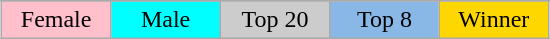<table class="wikitable" style="margin:1em auto; text-align:center;">
<tr>
</tr>
<tr>
<td style="background:pink; width:15%;">Female</td>
<td style="background:cyan; width:15%;">Male</td>
<td style="background:#ccc; width:15%;">Top 20</td>
<td style="background:#8ab8e6; width:15%;">Top 8</td>
<td style="background:gold;" width="15%">Winner</td>
</tr>
</table>
